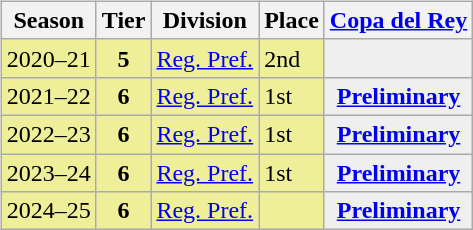<table>
<tr>
<td valign="top" width=0%><br><table class="wikitable">
<tr style="background:#f0f6fa;">
<th>Season</th>
<th>Tier</th>
<th>Division</th>
<th>Place</th>
<th><a href='#'>Copa del Rey</a></th>
</tr>
<tr>
<td style="background:#EFEF99;">2020–21</td>
<th style="background:#EFEF99;">5</th>
<td style="background:#EFEF99;"><a href='#'>Reg. Pref.</a></td>
<td style="background:#EFEF99;">2nd</td>
<th style="background:#EFEFEF;"></th>
</tr>
<tr>
<td style="background:#EFEF99;">2021–22</td>
<th style="background:#EFEF99;">6</th>
<td style="background:#EFEF99;"><a href='#'>Reg. Pref.</a></td>
<td style="background:#EFEF99;">1st</td>
<th style="background:#EFEFEF;"><a href='#'>Preliminary</a></th>
</tr>
<tr>
<td style="background:#EFEF99;">2022–23</td>
<th style="background:#EFEF99;">6</th>
<td style="background:#EFEF99;"><a href='#'>Reg. Pref.</a></td>
<td style="background:#EFEF99;">1st</td>
<th style="background:#EFEFEF;"><a href='#'>Preliminary</a></th>
</tr>
<tr>
<td style="background:#EFEF99;">2023–24</td>
<th style="background:#EFEF99;">6</th>
<td style="background:#EFEF99;"><a href='#'>Reg. Pref.</a></td>
<td style="background:#EFEF99;">1st</td>
<th style="background:#EFEFEF;"><a href='#'>Preliminary</a></th>
</tr>
<tr>
<td style="background:#EFEF99;">2024–25</td>
<th style="background:#EFEF99;">6</th>
<td style="background:#EFEF99;"><a href='#'>Reg. Pref.</a></td>
<td style="background:#EFEF99;"></td>
<th style="background:#EFEFEF;"><a href='#'>Preliminary</a></th>
</tr>
</table>
</td>
</tr>
</table>
